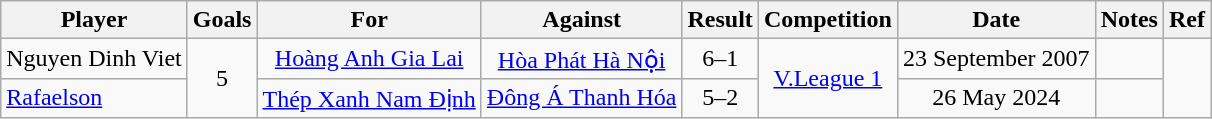<table class="wikitable" style="text-align:center;">
<tr>
<th>Player</th>
<th>Goals</th>
<th>For</th>
<th>Against</th>
<th>Result</th>
<th>Competition</th>
<th>Date</th>
<th>Notes</th>
<th>Ref</th>
</tr>
<tr>
<td align="left">Nguyen Dinh Viet</td>
<td rowspan="2">5</td>
<td><a href='#'>Hoàng Anh Gia Lai</a></td>
<td><a href='#'>Hòa Phát Hà Nội</a></td>
<td>6–1</td>
<td rowspan="2"><a href='#'>V.League 1</a></td>
<td>23 September 2007</td>
<td></td>
<td rowspan="2"></td>
</tr>
<tr>
<td align="left"><a href='#'>Rafaelson</a></td>
<td><a href='#'>Thép Xanh Nam Định</a></td>
<td><a href='#'>Đông Á Thanh Hóa</a></td>
<td>5–2</td>
<td>26 May 2024</td>
<td></td>
</tr>
</table>
